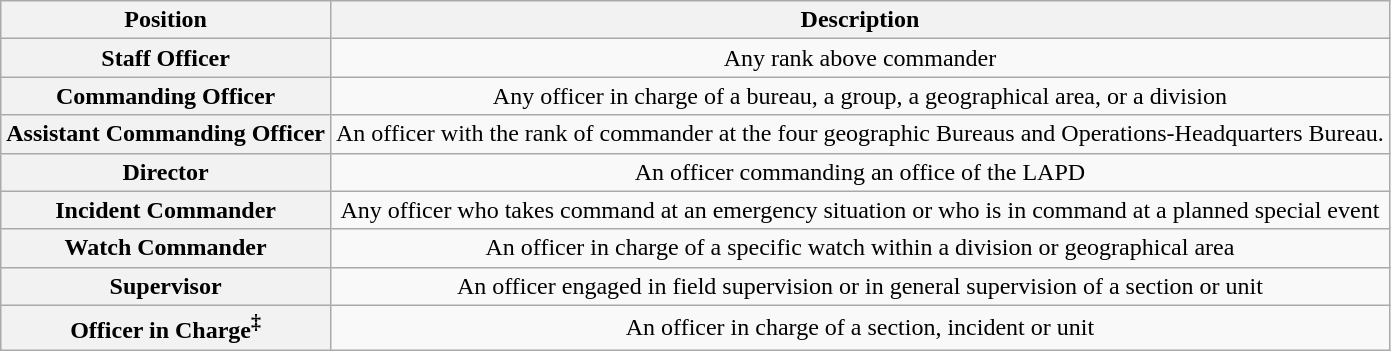<table class="wikitable" style="text-align:center;">
<tr>
<th scope="col">Position</th>
<th scope="col">Description</th>
</tr>
<tr>
<th scope="row">Staff Officer</th>
<td>Any rank above commander</td>
</tr>
<tr>
<th scope="row">Commanding Officer</th>
<td>Any officer in charge of a bureau, a group, a geographical area, or a division</td>
</tr>
<tr>
<th scope="row">Assistant Commanding Officer</th>
<td>An officer with the rank of commander at the four geographic Bureaus and Operations-Headquarters Bureau.</td>
</tr>
<tr>
<th scope="row">Director</th>
<td>An officer commanding an office of the LAPD</td>
</tr>
<tr>
<th scope="row">Incident Commander</th>
<td>Any officer who takes command at an emergency situation or who is in command at a planned special event</td>
</tr>
<tr>
<th scope="row">Watch Commander</th>
<td>An officer in charge of a specific watch within a division or geographical area</td>
</tr>
<tr>
<th scope="row">Supervisor</th>
<td>An officer engaged in field supervision or in general supervision of a section or unit</td>
</tr>
<tr>
<th scope="row">Officer in Charge<sup>‡</sup></th>
<td>An officer in charge of a section, incident or unit</td>
</tr>
</table>
